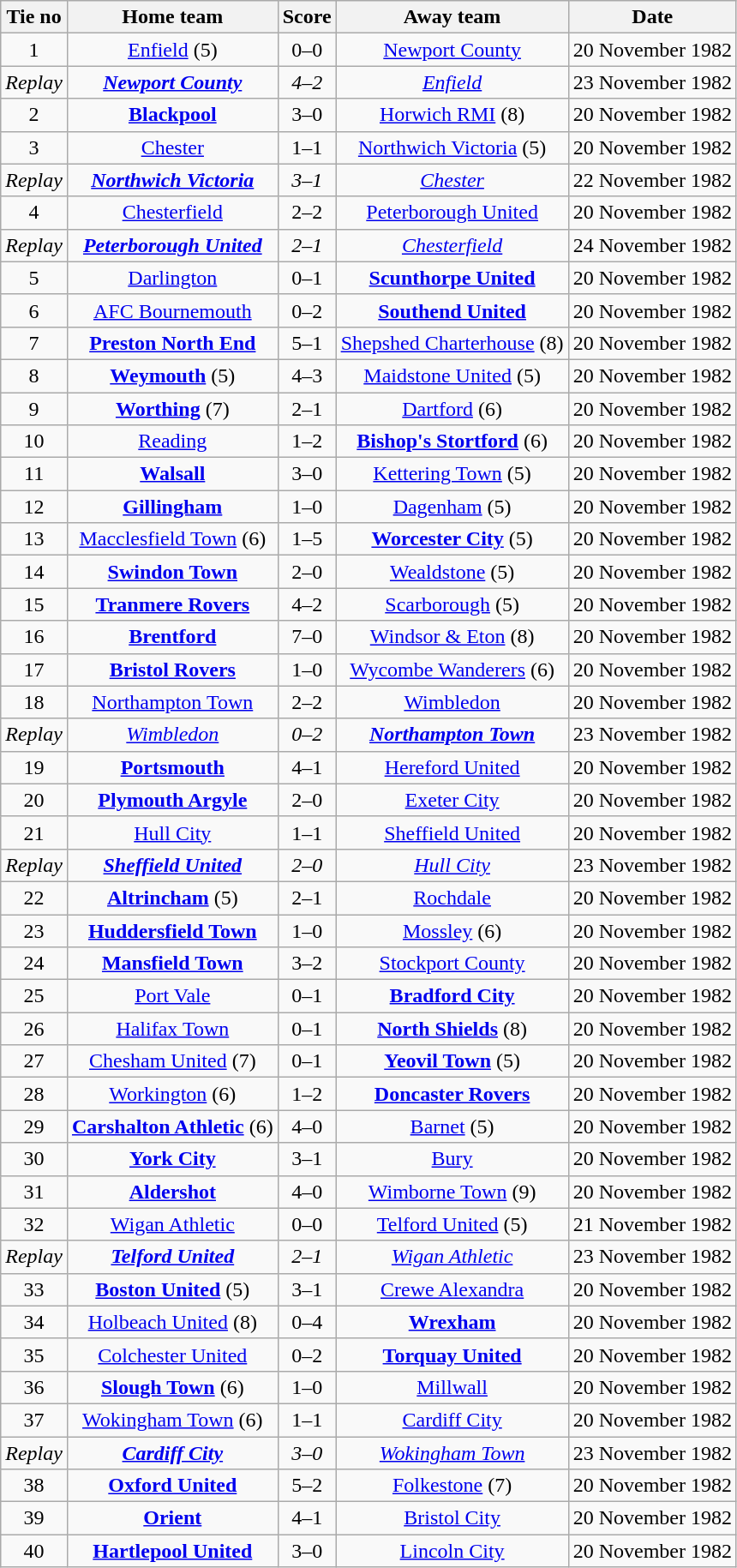<table class="wikitable" style="text-align: center">
<tr>
<th>Tie no</th>
<th>Home team</th>
<th>Score</th>
<th>Away team</th>
<th>Date</th>
</tr>
<tr>
<td>1</td>
<td><a href='#'>Enfield</a> (5)</td>
<td>0–0</td>
<td><a href='#'>Newport County</a></td>
<td>20 November 1982</td>
</tr>
<tr>
<td><em>Replay</em></td>
<td><strong><em><a href='#'>Newport County</a></em></strong></td>
<td><em>4–2</em></td>
<td><em><a href='#'>Enfield</a></em></td>
<td>23 November 1982</td>
</tr>
<tr>
<td>2</td>
<td><strong><a href='#'>Blackpool</a></strong></td>
<td>3–0</td>
<td><a href='#'>Horwich RMI</a> (8)</td>
<td>20 November 1982</td>
</tr>
<tr>
<td>3</td>
<td><a href='#'>Chester</a></td>
<td>1–1</td>
<td><a href='#'>Northwich Victoria</a> (5)</td>
<td>20 November 1982</td>
</tr>
<tr>
<td><em>Replay</em></td>
<td><strong><em><a href='#'>Northwich Victoria</a></em></strong></td>
<td><em>3–1</em></td>
<td><em><a href='#'>Chester</a></em></td>
<td>22 November 1982</td>
</tr>
<tr>
<td>4</td>
<td><a href='#'>Chesterfield</a></td>
<td>2–2</td>
<td><a href='#'>Peterborough United</a></td>
<td>20 November 1982</td>
</tr>
<tr>
<td><em>Replay</em></td>
<td><strong><em><a href='#'>Peterborough United</a></em></strong></td>
<td><em>2–1</em></td>
<td><em><a href='#'>Chesterfield</a></em></td>
<td>24 November 1982</td>
</tr>
<tr>
<td>5</td>
<td><a href='#'>Darlington</a></td>
<td>0–1</td>
<td><strong><a href='#'>Scunthorpe United</a></strong></td>
<td>20 November 1982</td>
</tr>
<tr>
<td>6</td>
<td><a href='#'>AFC Bournemouth</a></td>
<td>0–2</td>
<td><strong><a href='#'>Southend United</a></strong></td>
<td>20 November 1982</td>
</tr>
<tr>
<td>7</td>
<td><strong><a href='#'>Preston North End</a></strong></td>
<td>5–1</td>
<td><a href='#'>Shepshed Charterhouse</a> (8)</td>
<td>20 November 1982</td>
</tr>
<tr>
<td>8</td>
<td><strong><a href='#'>Weymouth</a></strong> (5)</td>
<td>4–3</td>
<td><a href='#'>Maidstone United</a> (5)</td>
<td>20 November 1982</td>
</tr>
<tr>
<td>9</td>
<td><strong><a href='#'>Worthing</a></strong> (7)</td>
<td>2–1</td>
<td><a href='#'>Dartford</a> (6)</td>
<td>20 November 1982</td>
</tr>
<tr>
<td>10</td>
<td><a href='#'>Reading</a></td>
<td>1–2</td>
<td><strong><a href='#'>Bishop's Stortford</a></strong> (6)</td>
<td>20 November 1982</td>
</tr>
<tr>
<td>11</td>
<td><strong><a href='#'>Walsall</a></strong></td>
<td>3–0</td>
<td><a href='#'>Kettering Town</a> (5)</td>
<td>20 November 1982</td>
</tr>
<tr>
<td>12</td>
<td><strong><a href='#'>Gillingham</a></strong></td>
<td>1–0</td>
<td><a href='#'>Dagenham</a> (5)</td>
<td>20 November 1982</td>
</tr>
<tr>
<td>13</td>
<td><a href='#'>Macclesfield Town</a> (6)</td>
<td>1–5</td>
<td><strong><a href='#'>Worcester City</a></strong> (5)</td>
<td>20 November 1982</td>
</tr>
<tr>
<td>14</td>
<td><strong><a href='#'>Swindon Town</a></strong></td>
<td>2–0</td>
<td><a href='#'>Wealdstone</a> (5)</td>
<td>20 November 1982</td>
</tr>
<tr>
<td>15</td>
<td><strong><a href='#'>Tranmere Rovers</a></strong></td>
<td>4–2</td>
<td><a href='#'>Scarborough</a> (5)</td>
<td>20 November 1982</td>
</tr>
<tr>
<td>16</td>
<td><strong><a href='#'>Brentford</a></strong></td>
<td>7–0</td>
<td><a href='#'>Windsor & Eton</a> (8)</td>
<td>20 November 1982</td>
</tr>
<tr>
<td>17</td>
<td><strong><a href='#'>Bristol Rovers</a></strong></td>
<td>1–0</td>
<td><a href='#'>Wycombe Wanderers</a> (6)</td>
<td>20 November 1982</td>
</tr>
<tr>
<td>18</td>
<td><a href='#'>Northampton Town</a></td>
<td>2–2</td>
<td><a href='#'>Wimbledon</a></td>
<td>20 November 1982</td>
</tr>
<tr>
<td><em>Replay</em></td>
<td><em><a href='#'>Wimbledon</a></em></td>
<td><em>0–2</em></td>
<td><strong><em><a href='#'>Northampton Town</a></em></strong></td>
<td>23 November 1982</td>
</tr>
<tr>
<td>19</td>
<td><strong><a href='#'>Portsmouth</a></strong></td>
<td>4–1</td>
<td><a href='#'>Hereford United</a></td>
<td>20 November 1982</td>
</tr>
<tr>
<td>20</td>
<td><strong><a href='#'>Plymouth Argyle</a></strong></td>
<td>2–0</td>
<td><a href='#'>Exeter City</a></td>
<td>20 November 1982</td>
</tr>
<tr>
<td>21</td>
<td><a href='#'>Hull City</a></td>
<td>1–1</td>
<td><a href='#'>Sheffield United</a></td>
<td>20 November 1982</td>
</tr>
<tr>
<td><em>Replay</em></td>
<td><strong><em><a href='#'>Sheffield United</a></em></strong></td>
<td><em>2–0</em></td>
<td><em><a href='#'>Hull City</a></em></td>
<td>23 November 1982</td>
</tr>
<tr>
<td>22</td>
<td><strong><a href='#'>Altrincham</a></strong> (5)</td>
<td>2–1</td>
<td><a href='#'>Rochdale</a></td>
<td>20 November 1982</td>
</tr>
<tr>
<td>23</td>
<td><strong><a href='#'>Huddersfield Town</a></strong></td>
<td>1–0</td>
<td><a href='#'>Mossley</a> (6)</td>
<td>20 November 1982</td>
</tr>
<tr>
<td>24</td>
<td><strong><a href='#'>Mansfield Town</a></strong></td>
<td>3–2</td>
<td><a href='#'>Stockport County</a></td>
<td>20 November 1982</td>
</tr>
<tr>
<td>25</td>
<td><a href='#'>Port Vale</a></td>
<td>0–1</td>
<td><strong><a href='#'>Bradford City</a></strong></td>
<td>20 November 1982</td>
</tr>
<tr>
<td>26</td>
<td><a href='#'>Halifax Town</a></td>
<td>0–1</td>
<td><strong><a href='#'>North Shields</a></strong> (8)</td>
<td>20 November 1982</td>
</tr>
<tr>
<td>27</td>
<td><a href='#'>Chesham United</a> (7)</td>
<td>0–1</td>
<td><strong><a href='#'>Yeovil Town</a></strong> (5)</td>
<td>20 November 1982</td>
</tr>
<tr>
<td>28</td>
<td><a href='#'>Workington</a> (6)</td>
<td>1–2</td>
<td><strong><a href='#'>Doncaster Rovers</a></strong></td>
<td>20 November 1982</td>
</tr>
<tr>
<td>29</td>
<td><strong><a href='#'>Carshalton Athletic</a></strong> (6)</td>
<td>4–0</td>
<td><a href='#'>Barnet</a> (5)</td>
<td>20 November 1982</td>
</tr>
<tr>
<td>30</td>
<td><strong><a href='#'>York City</a></strong></td>
<td>3–1</td>
<td><a href='#'>Bury</a></td>
<td>20 November 1982</td>
</tr>
<tr>
<td>31</td>
<td><strong><a href='#'>Aldershot</a></strong></td>
<td>4–0</td>
<td><a href='#'>Wimborne Town</a> (9)</td>
<td>20 November 1982</td>
</tr>
<tr>
<td>32</td>
<td><a href='#'>Wigan Athletic</a></td>
<td>0–0</td>
<td><a href='#'>Telford United</a> (5)</td>
<td>21 November 1982</td>
</tr>
<tr>
<td><em>Replay</em></td>
<td><strong><em><a href='#'>Telford United</a></em></strong></td>
<td><em>2–1</em></td>
<td><em><a href='#'>Wigan Athletic</a></em></td>
<td>23 November 1982</td>
</tr>
<tr>
<td>33</td>
<td><strong><a href='#'>Boston United</a></strong> (5)</td>
<td>3–1</td>
<td><a href='#'>Crewe Alexandra</a></td>
<td>20 November 1982</td>
</tr>
<tr>
<td>34</td>
<td><a href='#'>Holbeach United</a> (8)</td>
<td>0–4</td>
<td><strong><a href='#'>Wrexham</a></strong></td>
<td>20 November 1982</td>
</tr>
<tr>
<td>35</td>
<td><a href='#'>Colchester United</a></td>
<td>0–2</td>
<td><strong><a href='#'>Torquay United</a></strong></td>
<td>20 November 1982</td>
</tr>
<tr>
<td>36</td>
<td><strong><a href='#'>Slough Town</a></strong> (6)</td>
<td>1–0</td>
<td><a href='#'>Millwall</a></td>
<td>20 November 1982</td>
</tr>
<tr>
<td>37</td>
<td><a href='#'>Wokingham Town</a> (6)</td>
<td>1–1</td>
<td><a href='#'>Cardiff City</a></td>
<td>20 November 1982</td>
</tr>
<tr>
<td><em>Replay</em></td>
<td><strong><em><a href='#'>Cardiff City</a></em></strong></td>
<td><em>3–0</em></td>
<td><em><a href='#'>Wokingham Town</a></em></td>
<td>23 November 1982</td>
</tr>
<tr>
<td>38</td>
<td><strong><a href='#'>Oxford United</a></strong></td>
<td>5–2</td>
<td><a href='#'>Folkestone</a> (7)</td>
<td>20 November 1982</td>
</tr>
<tr>
<td>39</td>
<td><strong><a href='#'>Orient</a></strong></td>
<td>4–1</td>
<td><a href='#'>Bristol City</a></td>
<td>20 November 1982</td>
</tr>
<tr>
<td>40</td>
<td><strong><a href='#'>Hartlepool United</a></strong></td>
<td>3–0</td>
<td><a href='#'>Lincoln City</a></td>
<td>20 November 1982</td>
</tr>
</table>
